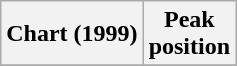<table class="wikitable sortable">
<tr>
<th align="left">Chart (1999)</th>
<th align="center">Peak<br>position</th>
</tr>
<tr>
</tr>
</table>
